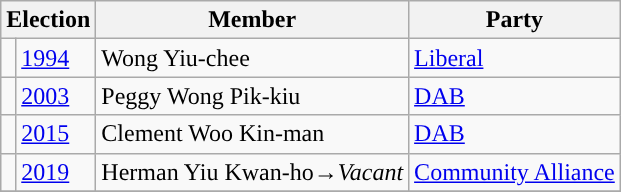<table class="wikitable">
<tr>
<th colspan="2">Election</th>
<th>Member</th>
<th>Party</th>
</tr>
<tr>
<td style="color:inherit;background:"></td>
<td><a href='#'>1994</a></td>
<td>Wong Yiu-chee</td>
<td><a href='#'>Liberal</a></td>
</tr>
<tr>
<td style="color:inherit;background:"></td>
<td><a href='#'>2003</a></td>
<td>Peggy Wong Pik-kiu</td>
<td><a href='#'>DAB</a></td>
</tr>
<tr>
<td style="color:inherit;background:"></td>
<td><a href='#'>2015</a></td>
<td>Clement Woo Kin-man</td>
<td><a href='#'>DAB</a></td>
</tr>
<tr>
<td style="color:inherit;background:"></td>
<td><a href='#'>2019</a></td>
<td>Herman Yiu Kwan-ho→<em>Vacant</em></td>
<td><a href='#'>Community Alliance</a></td>
</tr>
<tr>
</tr>
</table>
